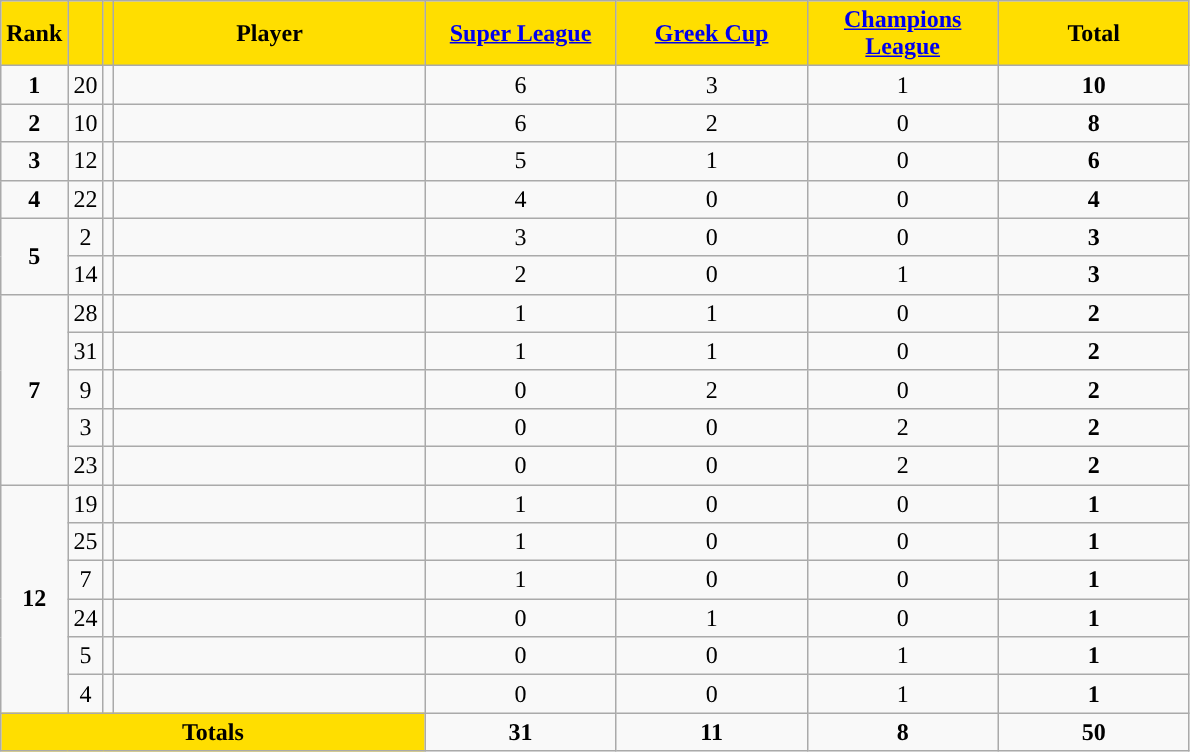<table class="wikitable sortable" style="text-align: center">
<tr>
<th style="background:#FFDE00">Rank</th>
<th style="background:#FFDE00"></th>
<th style="background:#FFDE00"></th>
<th width=200 style="background:#FFDE00">Player</th>
<th width=120 style="background:#FFDE00"><a href='#'>Super League</a></th>
<th width=120 style="background:#FFDE00"><a href='#'>Greek Cup</a></th>
<th width=120 style="background:#FFDE00"><a href='#'>Champions League</a></th>
<th width=120 style="background:#FFDE00">Total</th>
</tr>
<tr>
<td><strong>1</strong></td>
<td>20</td>
<td></td>
<td align=left></td>
<td>6</td>
<td>3</td>
<td>1</td>
<td><strong>10</strong></td>
</tr>
<tr>
<td><strong>2</strong></td>
<td>10</td>
<td></td>
<td align=left></td>
<td>6</td>
<td>2</td>
<td>0</td>
<td><strong>8</strong></td>
</tr>
<tr>
<td><strong>3</strong></td>
<td>12</td>
<td></td>
<td align=left></td>
<td>5</td>
<td>1</td>
<td>0</td>
<td><strong>6</strong></td>
</tr>
<tr>
<td><strong>4</strong></td>
<td>22</td>
<td></td>
<td align=left></td>
<td>4</td>
<td>0</td>
<td>0</td>
<td><strong>4</strong></td>
</tr>
<tr>
<td rowspan=2><strong>5</strong></td>
<td>2</td>
<td></td>
<td align=left></td>
<td>3</td>
<td>0</td>
<td>0</td>
<td><strong>3</strong></td>
</tr>
<tr>
<td>14</td>
<td></td>
<td align=left></td>
<td>2</td>
<td>0</td>
<td>1</td>
<td><strong>3</strong></td>
</tr>
<tr>
<td rowspan=5><strong>7</strong></td>
<td>28</td>
<td></td>
<td align=left></td>
<td>1</td>
<td>1</td>
<td>0</td>
<td><strong>2</strong></td>
</tr>
<tr>
<td>31</td>
<td></td>
<td align=left></td>
<td>1</td>
<td>1</td>
<td>0</td>
<td><strong>2</strong></td>
</tr>
<tr>
<td>9</td>
<td></td>
<td align=left></td>
<td>0</td>
<td>2</td>
<td>0</td>
<td><strong>2</strong></td>
</tr>
<tr>
<td>3</td>
<td></td>
<td align=left></td>
<td>0</td>
<td>0</td>
<td>2</td>
<td><strong>2</strong></td>
</tr>
<tr>
<td>23</td>
<td></td>
<td align=left></td>
<td>0</td>
<td>0</td>
<td>2</td>
<td><strong>2</strong></td>
</tr>
<tr>
<td rowspan=6><strong>12</strong></td>
<td>19</td>
<td></td>
<td align=left></td>
<td>1</td>
<td>0</td>
<td>0</td>
<td><strong>1</strong></td>
</tr>
<tr>
<td>25</td>
<td></td>
<td align=left></td>
<td>1</td>
<td>0</td>
<td>0</td>
<td><strong>1</strong></td>
</tr>
<tr>
<td>7</td>
<td></td>
<td align=left></td>
<td>1</td>
<td>0</td>
<td>0</td>
<td><strong>1</strong></td>
</tr>
<tr>
<td>24</td>
<td></td>
<td align=left></td>
<td>0</td>
<td>1</td>
<td>0</td>
<td><strong>1</strong></td>
</tr>
<tr>
<td>5</td>
<td></td>
<td align=left></td>
<td>0</td>
<td>0</td>
<td>1</td>
<td><strong>1</strong></td>
</tr>
<tr>
<td>4</td>
<td></td>
<td align=left></td>
<td>0</td>
<td>0</td>
<td>1</td>
<td><strong>1</strong></td>
</tr>
<tr class="sortbottom">
<th colspan=4 style="background:#FFDE00"><strong>Totals</strong></th>
<td><strong>31</strong></td>
<td><strong>11</strong></td>
<td><strong> 8</strong></td>
<td><strong>50</strong></td>
</tr>
</table>
